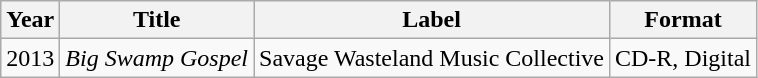<table class="wikitable">
<tr>
<th>Year</th>
<th>Title</th>
<th>Label</th>
<th>Format</th>
</tr>
<tr>
<td>2013</td>
<td><em>Big Swamp Gospel</em></td>
<td>Savage Wasteland Music Collective</td>
<td>CD-R, Digital</td>
</tr>
</table>
